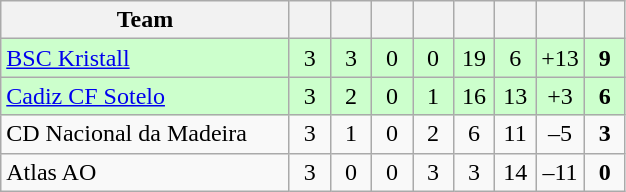<table class="wikitable" style="text-align: center;">
<tr>
<th width="185">Team</th>
<th width="20"></th>
<th width="20"></th>
<th width="20"></th>
<th width="20"></th>
<th width="20"></th>
<th width="20"></th>
<th width="25"></th>
<th width="20"></th>
</tr>
<tr bgcolor=#ccffcc>
<td align=left> <a href='#'>BSC Kristall</a></td>
<td>3</td>
<td>3</td>
<td>0</td>
<td>0</td>
<td>19</td>
<td>6</td>
<td>+13</td>
<td><strong>9</strong></td>
</tr>
<tr bgcolor=#ccffcc>
<td align=left> <a href='#'>Cadiz CF Sotelo</a></td>
<td>3</td>
<td>2</td>
<td>0</td>
<td>1</td>
<td>16</td>
<td>13</td>
<td>+3</td>
<td><strong>6</strong></td>
</tr>
<tr>
<td align=left> CD Nacional da Madeira</td>
<td>3</td>
<td>1</td>
<td>0</td>
<td>2</td>
<td>6</td>
<td>11</td>
<td>–5</td>
<td><strong>3</strong></td>
</tr>
<tr>
<td align=left> Atlas AO</td>
<td>3</td>
<td>0</td>
<td>0</td>
<td>3</td>
<td>3</td>
<td>14</td>
<td>–11</td>
<td><strong>0</strong></td>
</tr>
</table>
